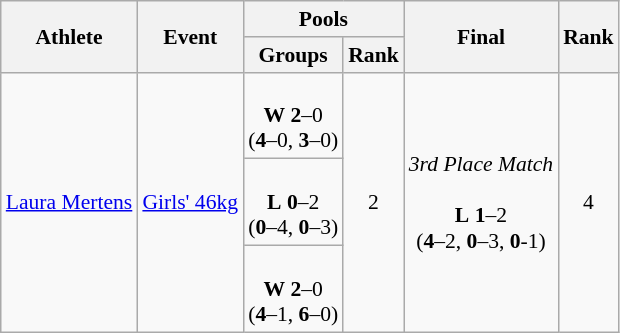<table class="wikitable" style="text-align:left; font-size:90%">
<tr>
<th rowspan="2">Athlete</th>
<th rowspan="2">Event</th>
<th colspan="2">Pools</th>
<th rowspan="2">Final</th>
<th rowspan="2">Rank</th>
</tr>
<tr>
<th>Groups</th>
<th>Rank</th>
</tr>
<tr>
<td rowspan="3"><a href='#'>Laura Mertens</a></td>
<td rowspan="3"><a href='#'>Girls' 46kg</a></td>
<td align=center><br><strong>W</strong> <strong>2</strong>–0<br>(<strong>4</strong>–0, <strong>3</strong>–0)</td>
<td rowspan="3" align=center>2</td>
<td align=center rowspan=3><em>3rd Place Match</em><br><br><strong>L</strong> <strong>1</strong>–2<br>(<strong>4</strong>–2, <strong>0</strong>–3, <strong>0</strong>-1)</td>
<td rowspan="3" align="center">4</td>
</tr>
<tr>
<td align=center><br><strong>L</strong> <strong>0</strong>–2<br>(<strong>0</strong>–4, <strong>0</strong>–3)</td>
</tr>
<tr>
<td align=center><br><strong>W</strong> <strong>2</strong>–0<br>(<strong>4</strong>–1, <strong>6</strong>–0)</td>
</tr>
</table>
